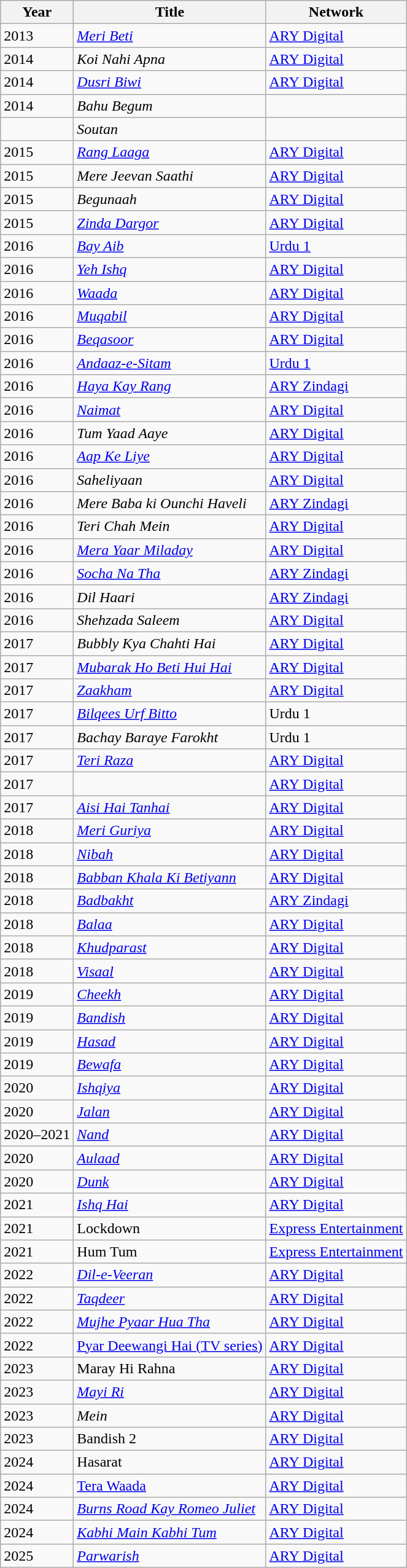<table class="wikitable">
<tr>
<th>Year</th>
<th>Title</th>
<th>Network</th>
</tr>
<tr>
<td>2013</td>
<td><em><a href='#'>Meri Beti</a></em></td>
<td><a href='#'>ARY Digital</a></td>
</tr>
<tr>
<td>2014</td>
<td><em>Koi Nahi Apna</em></td>
<td><a href='#'>ARY Digital</a></td>
</tr>
<tr>
<td>2014</td>
<td><em><a href='#'>Dusri Biwi</a></em></td>
<td><a href='#'>ARY Digital</a></td>
</tr>
<tr>
<td>2014</td>
<td><em>Bahu Begum</em></td>
<td></td>
</tr>
<tr>
<td></td>
<td><em>Soutan</em></td>
<td></td>
</tr>
<tr>
<td>2015</td>
<td><em><a href='#'>Rang Laaga</a></em></td>
<td><a href='#'>ARY Digital</a></td>
</tr>
<tr>
<td>2015</td>
<td><em>Mere Jeevan Saathi</em></td>
<td><a href='#'>ARY Digital</a></td>
</tr>
<tr>
<td>2015</td>
<td><em>Begunaah</em></td>
<td><a href='#'>ARY Digital</a></td>
</tr>
<tr>
<td>2015</td>
<td><em><a href='#'>Zinda Dargor</a></em></td>
<td><a href='#'>ARY Digital</a></td>
</tr>
<tr>
<td>2016</td>
<td><em><a href='#'>Bay Aib</a></em></td>
<td><a href='#'>Urdu 1</a></td>
</tr>
<tr>
<td>2016</td>
<td><em><a href='#'>Yeh Ishq</a></em></td>
<td><a href='#'>ARY Digital</a></td>
</tr>
<tr>
<td>2016</td>
<td><em><a href='#'>Waada</a></em></td>
<td><a href='#'>ARY Digital</a></td>
</tr>
<tr>
<td>2016</td>
<td><em><a href='#'>Muqabil</a></em></td>
<td><a href='#'>ARY Digital</a></td>
</tr>
<tr>
<td>2016</td>
<td><em><a href='#'>Beqasoor</a></em></td>
<td><a href='#'>ARY Digital</a></td>
</tr>
<tr>
<td>2016</td>
<td><em><a href='#'>Andaaz-e-Sitam</a></em></td>
<td><a href='#'>Urdu 1</a></td>
</tr>
<tr>
<td>2016</td>
<td><em><a href='#'>Haya Kay Rang</a></em></td>
<td><a href='#'>ARY Zindagi</a></td>
</tr>
<tr>
<td>2016</td>
<td><em><a href='#'>Naimat</a></em></td>
<td><a href='#'>ARY Digital</a></td>
</tr>
<tr>
<td>2016</td>
<td><em>Tum Yaad Aaye</em></td>
<td><a href='#'>ARY Digital</a></td>
</tr>
<tr>
<td>2016</td>
<td><em><a href='#'>Aap Ke Liye</a></em></td>
<td><a href='#'>ARY Digital</a></td>
</tr>
<tr>
<td>2016</td>
<td><em>Saheliyaan</em></td>
<td><a href='#'>ARY Digital</a></td>
</tr>
<tr>
<td>2016</td>
<td><em>Mere Baba ki Ounchi Haveli</em></td>
<td><a href='#'>ARY Zindagi</a></td>
</tr>
<tr>
<td>2016</td>
<td><em>Teri Chah Mein</em></td>
<td><a href='#'>ARY Digital</a></td>
</tr>
<tr>
<td>2016</td>
<td><em><a href='#'>Mera Yaar Miladay</a></em></td>
<td><a href='#'>ARY Digital</a></td>
</tr>
<tr>
<td>2016</td>
<td><em><a href='#'>Socha Na Tha</a></em></td>
<td><a href='#'>ARY Zindagi</a></td>
</tr>
<tr>
<td>2016</td>
<td><em>Dil Haari</em></td>
<td><a href='#'>ARY Zindagi</a></td>
</tr>
<tr>
<td>2016</td>
<td><em>Shehzada Saleem</em></td>
<td><a href='#'>ARY Digital</a></td>
</tr>
<tr>
<td>2017</td>
<td><em>Bubbly Kya Chahti Hai</em></td>
<td><a href='#'>ARY Digital</a></td>
</tr>
<tr>
<td>2017</td>
<td><em><a href='#'>Mubarak Ho Beti Hui Hai</a></em></td>
<td><a href='#'>ARY Digital</a></td>
</tr>
<tr>
<td>2017</td>
<td><em><a href='#'>Zaakham</a></em></td>
<td><a href='#'>ARY Digital</a></td>
</tr>
<tr>
<td>2017</td>
<td><em><a href='#'>Bilqees Urf Bitto</a></em></td>
<td>Urdu 1</td>
</tr>
<tr>
<td>2017</td>
<td><em>Bachay Baraye Farokht</em></td>
<td>Urdu 1</td>
</tr>
<tr>
<td>2017</td>
<td><em><a href='#'>Teri Raza</a></em></td>
<td><a href='#'>ARY Digital</a></td>
</tr>
<tr>
<td>2017</td>
<td></td>
<td><a href='#'>ARY Digital</a></td>
</tr>
<tr>
<td>2017</td>
<td><em><a href='#'>Aisi Hai Tanhai</a></em></td>
<td><a href='#'>ARY Digital</a></td>
</tr>
<tr>
<td>2018</td>
<td><em><a href='#'>Meri Guriya</a></em></td>
<td><a href='#'>ARY Digital</a></td>
</tr>
<tr>
<td>2018</td>
<td><em><a href='#'>Nibah</a></em></td>
<td><a href='#'>ARY Digital</a></td>
</tr>
<tr>
<td>2018</td>
<td><em><a href='#'>Babban Khala Ki Betiyann</a></em></td>
<td><a href='#'>ARY Digital</a></td>
</tr>
<tr>
<td>2018</td>
<td><em><a href='#'>Badbakht</a></em></td>
<td><a href='#'>ARY Zindagi</a></td>
</tr>
<tr>
<td>2018</td>
<td><em><a href='#'>Balaa</a></em></td>
<td><a href='#'>ARY Digital</a></td>
</tr>
<tr>
<td>2018</td>
<td><em><a href='#'>Khudparast</a></em></td>
<td><a href='#'>ARY Digital</a></td>
</tr>
<tr>
<td>2018</td>
<td><em><a href='#'>Visaal</a></em></td>
<td><a href='#'>ARY Digital</a></td>
</tr>
<tr>
<td>2019</td>
<td><em><a href='#'>Cheekh</a></em></td>
<td><a href='#'>ARY Digital</a></td>
</tr>
<tr>
<td>2019</td>
<td><em><a href='#'>Bandish</a></em></td>
<td><a href='#'>ARY Digital</a></td>
</tr>
<tr>
<td>2019</td>
<td><em><a href='#'>Hasad</a></em></td>
<td><a href='#'>ARY Digital</a></td>
</tr>
<tr>
<td>2019</td>
<td><em><a href='#'>Bewafa</a></em></td>
<td><a href='#'>ARY Digital</a></td>
</tr>
<tr>
<td>2020</td>
<td><em><a href='#'>Ishqiya</a></em></td>
<td><a href='#'>ARY Digital</a></td>
</tr>
<tr>
<td>2020</td>
<td><em><a href='#'>Jalan</a></em></td>
<td><a href='#'>ARY Digital</a></td>
</tr>
<tr>
<td>2020–2021</td>
<td><em><a href='#'>Nand</a></em></td>
<td><a href='#'>ARY Digital</a></td>
</tr>
<tr>
<td>2020</td>
<td><em><a href='#'>Aulaad</a></em></td>
<td><a href='#'>ARY Digital</a></td>
</tr>
<tr>
<td>2020</td>
<td><em><a href='#'>Dunk</a></em></td>
<td><a href='#'>ARY Digital</a></td>
</tr>
<tr>
<td>2021</td>
<td><em><a href='#'>Ishq Hai</a></em></td>
<td><a href='#'>ARY Digital</a></td>
</tr>
<tr>
<td>2021</td>
<td>Lockdown</td>
<td><a href='#'>Express Entertainment</a></td>
</tr>
<tr>
<td>2021</td>
<td>Hum Tum</td>
<td><a href='#'>Express Entertainment</a></td>
</tr>
<tr>
<td>2022</td>
<td><em><a href='#'>Dil-e-Veeran</a></em></td>
<td><a href='#'>ARY Digital</a></td>
</tr>
<tr>
<td>2022</td>
<td><em><a href='#'>Taqdeer</a></em></td>
<td><a href='#'>ARY Digital</a></td>
</tr>
<tr>
<td>2022</td>
<td><em><a href='#'>Mujhe Pyaar Hua Tha</a></em></td>
<td><a href='#'>ARY Digital</a></td>
</tr>
<tr>
<td>2022</td>
<td><a href='#'>Pyar Deewangi Hai (TV series)</a></td>
<td><a href='#'>ARY Digital</a></td>
</tr>
<tr>
<td>2023</td>
<td>Maray Hi Rahna</td>
<td><a href='#'>ARY Digital</a></td>
</tr>
<tr>
<td>2023</td>
<td><em><a href='#'>Mayi Ri</a></em></td>
<td><a href='#'>ARY Digital</a></td>
</tr>
<tr>
<td>2023</td>
<td><em>Mein</em></td>
<td><a href='#'>ARY Digital</a></td>
</tr>
<tr>
<td>2023</td>
<td>Bandish 2</td>
<td><a href='#'>ARY Digital</a></td>
</tr>
<tr>
<td>2024</td>
<td>Hasarat</td>
<td><a href='#'>ARY Digital</a></td>
</tr>
<tr>
<td>2024</td>
<td><a href='#'>Tera Waada</a></td>
<td><a href='#'>ARY Digital</a></td>
</tr>
<tr>
<td>2024</td>
<td><em><a href='#'>Burns Road Kay Romeo Juliet</a></em></td>
<td><a href='#'>ARY Digital</a></td>
</tr>
<tr>
<td>2024</td>
<td><em><a href='#'>Kabhi Main Kabhi Tum</a></em></td>
<td><a href='#'>ARY Digital</a></td>
</tr>
<tr>
<td>2025</td>
<td><em><a href='#'>Parwarish</a></em></td>
<td><a href='#'>ARY Digital</a></td>
</tr>
</table>
